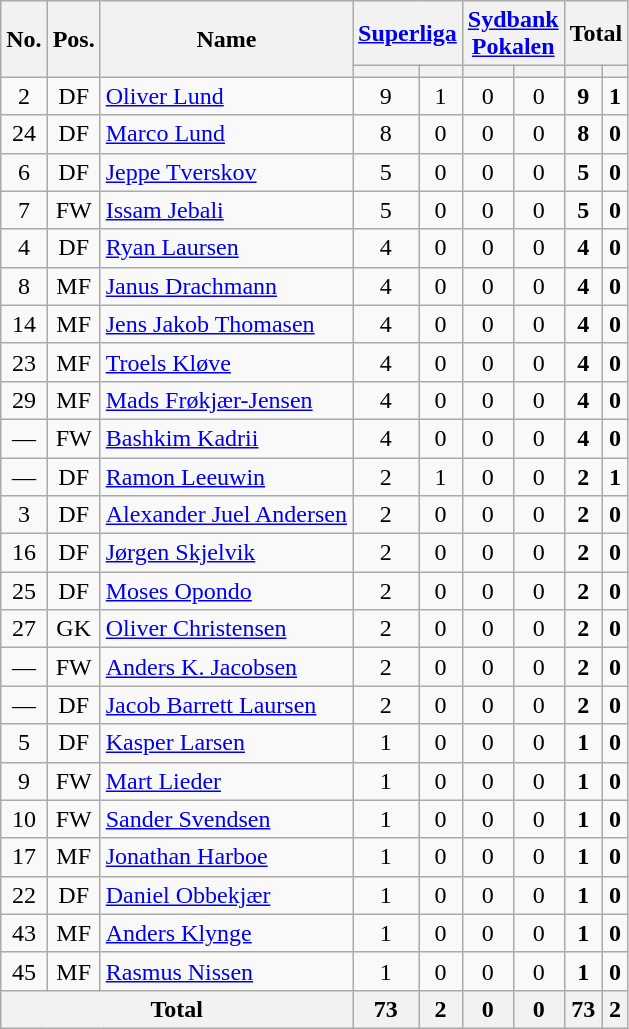<table class="wikitable sortable" style="text-align: center;">
<tr>
<th rowspan="2">No.</th>
<th rowspan="2">Pos.</th>
<th rowspan="2">Name</th>
<th colspan="2"><a href='#'>Superliga</a></th>
<th colspan="2"><a href='#'>Sydbank<br>Pokalen</a></th>
<th colspan="2"><strong>Total</strong></th>
</tr>
<tr>
<th></th>
<th></th>
<th></th>
<th></th>
<th></th>
<th></th>
</tr>
<tr>
<td>2</td>
<td>DF</td>
<td align=left> <a href='#'>Oliver Lund</a></td>
<td>9</td>
<td>1</td>
<td>0</td>
<td>0</td>
<td><strong>9</strong></td>
<td><strong>1</strong></td>
</tr>
<tr>
<td>24</td>
<td>DF</td>
<td align=left> <a href='#'>Marco Lund</a></td>
<td>8</td>
<td>0</td>
<td>0</td>
<td>0</td>
<td><strong>8</strong></td>
<td><strong>0</strong></td>
</tr>
<tr>
<td>6</td>
<td>DF</td>
<td align=left> <a href='#'>Jeppe Tverskov</a></td>
<td>5</td>
<td>0</td>
<td>0</td>
<td>0</td>
<td><strong>5</strong></td>
<td><strong>0</strong></td>
</tr>
<tr>
<td>7</td>
<td>FW</td>
<td align=left> <a href='#'>Issam Jebali</a></td>
<td>5</td>
<td>0</td>
<td>0</td>
<td>0</td>
<td><strong>5</strong></td>
<td><strong>0</strong></td>
</tr>
<tr>
<td>4</td>
<td>DF</td>
<td align=left> <a href='#'>Ryan Laursen</a></td>
<td>4</td>
<td>0</td>
<td>0</td>
<td>0</td>
<td><strong>4</strong></td>
<td><strong>0</strong></td>
</tr>
<tr>
<td>8</td>
<td>MF</td>
<td align=left> <a href='#'>Janus Drachmann</a></td>
<td>4</td>
<td>0</td>
<td>0</td>
<td>0</td>
<td><strong>4</strong></td>
<td><strong>0</strong></td>
</tr>
<tr>
<td>14</td>
<td>MF</td>
<td align=left> <a href='#'>Jens Jakob Thomasen</a></td>
<td>4</td>
<td>0</td>
<td>0</td>
<td>0</td>
<td><strong>4</strong></td>
<td><strong>0</strong></td>
</tr>
<tr>
<td>23</td>
<td>MF</td>
<td align=left> <a href='#'>Troels Kløve</a></td>
<td>4</td>
<td>0</td>
<td>0</td>
<td>0</td>
<td><strong>4</strong></td>
<td><strong>0</strong></td>
</tr>
<tr>
<td>29</td>
<td>MF</td>
<td align=left> <a href='#'>Mads Frøkjær-Jensen</a></td>
<td>4</td>
<td>0</td>
<td>0</td>
<td>0</td>
<td><strong>4</strong></td>
<td><strong>0</strong></td>
</tr>
<tr>
<td>—</td>
<td>FW</td>
<td align=left> <a href='#'>Bashkim Kadrii</a></td>
<td>4</td>
<td>0</td>
<td>0</td>
<td>0</td>
<td><strong>4</strong></td>
<td><strong>0</strong></td>
</tr>
<tr>
<td>—</td>
<td>DF</td>
<td align=left> <a href='#'>Ramon Leeuwin</a></td>
<td>2</td>
<td>1</td>
<td>0</td>
<td>0</td>
<td><strong>2</strong></td>
<td><strong>1</strong></td>
</tr>
<tr>
<td>3</td>
<td>DF</td>
<td align=left> <a href='#'>Alexander Juel Andersen</a></td>
<td>2</td>
<td>0</td>
<td>0</td>
<td>0</td>
<td><strong>2</strong></td>
<td><strong>0</strong></td>
</tr>
<tr>
<td>16</td>
<td>DF</td>
<td align=left> <a href='#'>Jørgen Skjelvik</a></td>
<td>2</td>
<td>0</td>
<td>0</td>
<td>0</td>
<td><strong>2</strong></td>
<td><strong>0</strong></td>
</tr>
<tr>
<td>25</td>
<td>DF</td>
<td align=left> <a href='#'>Moses Opondo</a></td>
<td>2</td>
<td>0</td>
<td>0</td>
<td>0</td>
<td><strong>2</strong></td>
<td><strong>0</strong></td>
</tr>
<tr>
<td>27</td>
<td>GK</td>
<td align=left> <a href='#'>Oliver Christensen</a></td>
<td>2</td>
<td>0</td>
<td>0</td>
<td>0</td>
<td><strong>2</strong></td>
<td><strong>0</strong></td>
</tr>
<tr>
<td>—</td>
<td>FW</td>
<td align=left> <a href='#'>Anders K. Jacobsen</a></td>
<td>2</td>
<td>0</td>
<td>0</td>
<td>0</td>
<td><strong>2</strong></td>
<td><strong>0</strong></td>
</tr>
<tr>
<td>—</td>
<td>DF</td>
<td align=left> <a href='#'>Jacob Barrett Laursen</a></td>
<td>2</td>
<td>0</td>
<td>0</td>
<td>0</td>
<td><strong>2</strong></td>
<td><strong>0</strong></td>
</tr>
<tr>
<td>5</td>
<td>DF</td>
<td align=left> <a href='#'>Kasper Larsen</a></td>
<td>1</td>
<td>0</td>
<td>0</td>
<td>0</td>
<td><strong>1</strong></td>
<td><strong>0</strong></td>
</tr>
<tr>
<td>9</td>
<td>FW</td>
<td align=left> <a href='#'>Mart Lieder</a></td>
<td>1</td>
<td>0</td>
<td>0</td>
<td>0</td>
<td><strong>1</strong></td>
<td><strong>0</strong></td>
</tr>
<tr>
<td>10</td>
<td>FW</td>
<td align=left> <a href='#'>Sander Svendsen</a></td>
<td>1</td>
<td>0</td>
<td>0</td>
<td>0</td>
<td><strong>1</strong></td>
<td><strong>0</strong></td>
</tr>
<tr>
<td>17</td>
<td>MF</td>
<td align=left> <a href='#'>Jonathan Harboe</a></td>
<td>1</td>
<td>0</td>
<td>0</td>
<td>0</td>
<td><strong>1</strong></td>
<td><strong>0</strong></td>
</tr>
<tr>
<td>22</td>
<td>DF</td>
<td align=left> <a href='#'>Daniel Obbekjær</a></td>
<td>1</td>
<td>0</td>
<td>0</td>
<td>0</td>
<td><strong>1</strong></td>
<td><strong>0</strong></td>
</tr>
<tr>
<td>43</td>
<td>MF</td>
<td align=left> <a href='#'>Anders Klynge</a></td>
<td>1</td>
<td>0</td>
<td>0</td>
<td>0</td>
<td><strong>1</strong></td>
<td><strong>0</strong></td>
</tr>
<tr>
<td>45</td>
<td>MF</td>
<td align=left> <a href='#'>Rasmus Nissen</a></td>
<td>1</td>
<td>0</td>
<td>0</td>
<td>0</td>
<td><strong>1</strong></td>
<td><strong>0</strong></td>
</tr>
<tr>
<th colspan=3>Total</th>
<th>73</th>
<th>2</th>
<th>0</th>
<th>0</th>
<th>73</th>
<th>2</th>
</tr>
</table>
